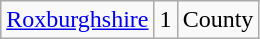<table class="wikitable sortable">
<tr>
<td><a href='#'>Roxburghshire</a></td>
<td align="center">1</td>
<td>County</td>
</tr>
</table>
